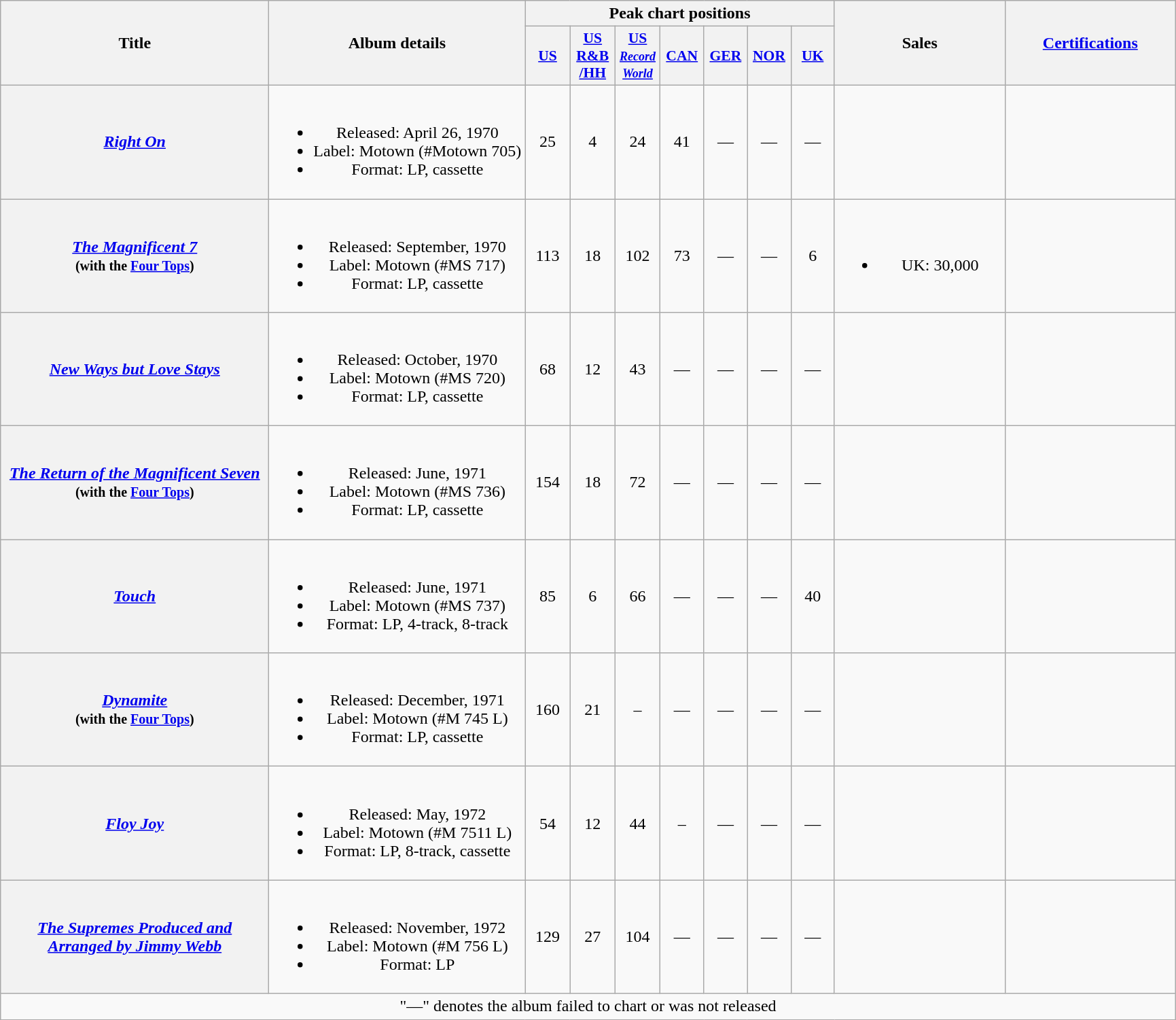<table class="wikitable plainrowheaders" style="text-align:center;">
<tr>
<th rowspan="2" style="width:16em;">Title</th>
<th scope="col" rowspan="2">Album details</th>
<th colspan="7">Peak chart positions</th>
<th rowspan="2" scope="col" style="width:10em;">Sales</th>
<th scope="col" rowspan="2" style="width:10em;"><a href='#'>Certifications</a></th>
</tr>
<tr>
<th scope="col" style="width:2.6em; font-size:90%;"><a href='#'>US</a><br></th>
<th scope="col" style="width:2.6em; font-size:90%;"><a href='#'>US<br>R&B<br>/HH</a><br></th>
<th scope="col" style="width:2.6em; font-size:90%;"><a href='#'>US<br><small><em>Record World</em></small></a><br></th>
<th scope="col" style="width:2.5em; font-size:90%;"><a href='#'>CAN</a><br></th>
<th scope="col" style="width:2.5em; font-size:90%;"><a href='#'>GER</a><br></th>
<th scope="col" style="width:2.5em; font-size:90%;"><a href='#'>NOR</a><br></th>
<th scope="col" style="width:2.5em; font-size:90%;"><a href='#'>UK</a><br></th>
</tr>
<tr>
<th scope="row"><em><a href='#'>Right On</a></em></th>
<td><br><ul><li>Released: April 26, 1970</li><li>Label: Motown (#Motown 705)</li><li>Format: LP, cassette</li></ul></td>
<td style="text-align:center;">25</td>
<td style="text-align:center;">4</td>
<td style="text-align:center;">24</td>
<td style="text-align:center;">41</td>
<td style="text-align:center;">—</td>
<td style="text-align:center;">—</td>
<td style="text-align:center;">—</td>
<td></td>
<td></td>
</tr>
<tr>
<th scope="row"><em><a href='#'>The Magnificent 7</a></em><br><small>(with the <a href='#'>Four Tops</a>)</small></th>
<td><br><ul><li>Released: September, 1970</li><li>Label: Motown (#MS 717)</li><li>Format: LP, cassette</li></ul></td>
<td style="text-align:center;">113</td>
<td style="text-align:center;">18</td>
<td style="text-align:center;">102</td>
<td style="text-align:center;">73</td>
<td style="text-align:center;">—</td>
<td style="text-align:center;">—</td>
<td style="text-align:center;">6</td>
<td><br><ul><li>UK: 30,000</li></ul></td>
<td></td>
</tr>
<tr>
<th scope="row"><em><a href='#'>New Ways but Love Stays</a></em></th>
<td><br><ul><li>Released: October, 1970</li><li>Label: Motown (#MS 720)</li><li>Format: LP, cassette</li></ul></td>
<td style="text-align:center;">68</td>
<td style="text-align:center;">12</td>
<td style="text-align:center;">43</td>
<td style="text-align:center;">—</td>
<td style="text-align:center;">—</td>
<td style="text-align:center;">—</td>
<td style="text-align:center;">—</td>
<td></td>
<td></td>
</tr>
<tr>
<th scope="row"><em><a href='#'>The Return of the Magnificent Seven</a></em><br><small>(with the <a href='#'>Four Tops</a>)</small></th>
<td><br><ul><li>Released: June, 1971</li><li>Label: Motown (#MS 736)</li><li>Format: LP, cassette</li></ul></td>
<td style="text-align:center;">154</td>
<td style="text-align:center;">18</td>
<td style="text-align:center;">72</td>
<td style="text-align:center;">—</td>
<td style="text-align:center;">—</td>
<td style="text-align:center;">—</td>
<td style="text-align:center;">—</td>
<td></td>
<td></td>
</tr>
<tr>
<th scope="row"><em><a href='#'>Touch</a></em></th>
<td><br><ul><li>Released: June, 1971</li><li>Label: Motown (#MS 737)</li><li>Format: LP, 4-track, 8-track</li></ul></td>
<td style="text-align:center;">85</td>
<td style="text-align:center;">6</td>
<td style="text-align:center;">66</td>
<td style="text-align:center;">—</td>
<td style="text-align:center;">—</td>
<td style="text-align:center;">—</td>
<td style="text-align:center;">40</td>
<td></td>
<td></td>
</tr>
<tr>
<th scope="row"><em><a href='#'>Dynamite</a></em><br><small>(with the <a href='#'>Four Tops</a>)</small></th>
<td><br><ul><li>Released: December, 1971</li><li>Label: Motown (#M 745 L)</li><li>Format: LP, cassette</li></ul></td>
<td style="text-align:center;">160</td>
<td style="text-align:center;">21</td>
<td style="text-align:center;">–</td>
<td style="text-align:center;">—</td>
<td style="text-align:center;">—</td>
<td style="text-align:center;">—</td>
<td style="text-align:center;">—</td>
<td></td>
<td></td>
</tr>
<tr>
<th scope="row"><em><a href='#'>Floy Joy</a></em></th>
<td><br><ul><li>Released: May, 1972</li><li>Label: Motown (#M 7511 L)</li><li>Format: LP, 8-track, cassette</li></ul></td>
<td style="text-align:center;">54</td>
<td style="text-align:center;">12</td>
<td style="text-align:center;">44</td>
<td style="text-align:center;">–</td>
<td style="text-align:center;">—</td>
<td style="text-align:center;">—</td>
<td style="text-align:center;">—</td>
<td></td>
<td></td>
</tr>
<tr>
<th scope="row"><em><a href='#'>The Supremes Produced and Arranged by Jimmy Webb</a></em></th>
<td><br><ul><li>Released: November, 1972</li><li>Label: Motown (#M 756 L)</li><li>Format: LP</li></ul></td>
<td style="text-align:center;">129</td>
<td style="text-align:center;">27</td>
<td style="text-align:center;">104</td>
<td style="text-align:center;">—</td>
<td style="text-align:center;">—</td>
<td style="text-align:center;">—</td>
<td style="text-align:center;">—</td>
<td></td>
<td></td>
</tr>
<tr>
<td style="text-align:center;" colspan="11">"—" denotes the album failed to chart or was not released</td>
</tr>
</table>
